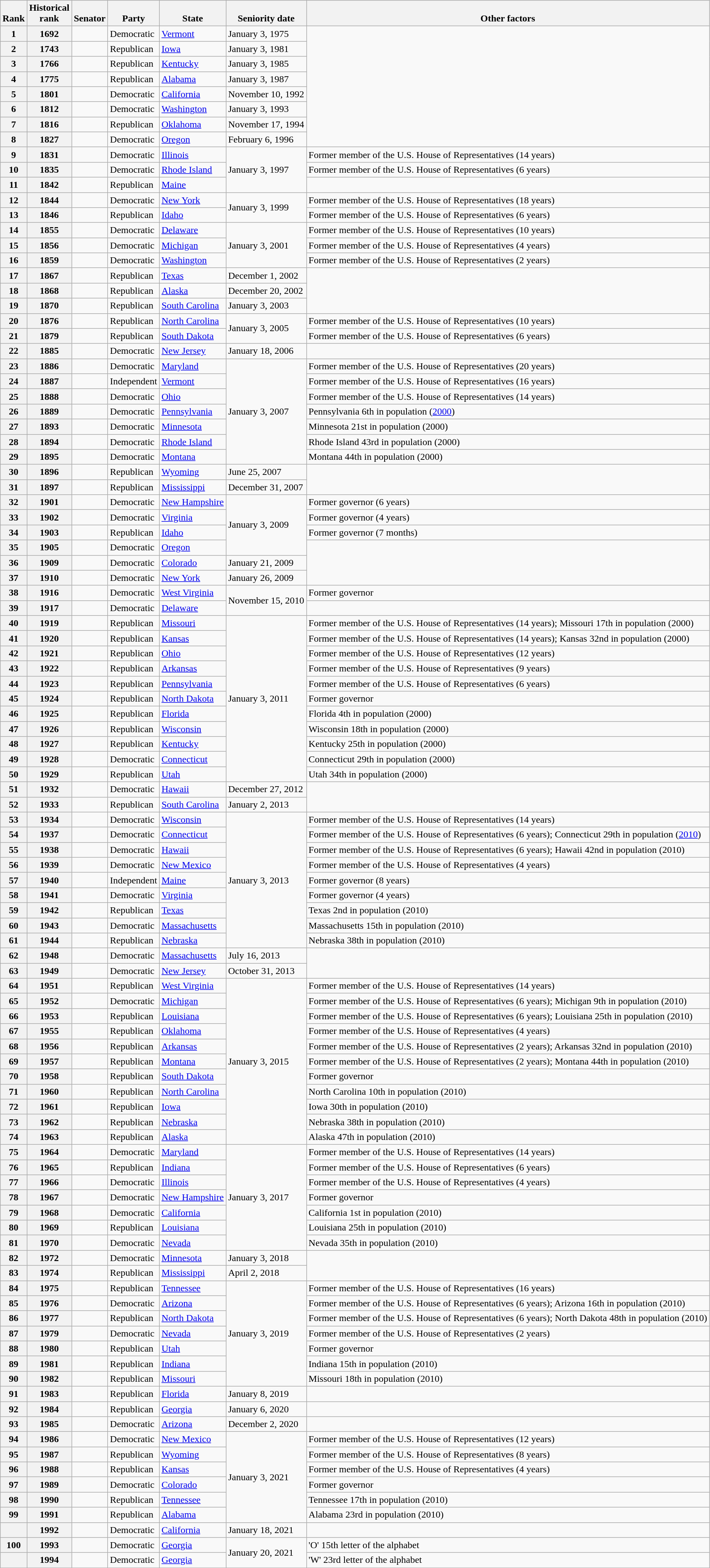<table class="wikitable sortable">
<tr valign=bottom>
<th>Rank</th>
<th>Historical<br>rank</th>
<th>Senator</th>
<th>Party</th>
<th>State</th>
<th>Seniority date</th>
<th>Other factors</th>
</tr>
<tr>
<th>1</th>
<th>1692</th>
<td></td>
<td>Democratic</td>
<td><a href='#'>Vermont</a></td>
<td>January 3, 1975</td>
<td rowspan=8> </td>
</tr>
<tr>
<th>2</th>
<th>1743</th>
<td></td>
<td>Republican</td>
<td><a href='#'>Iowa</a></td>
<td>January 3, 1981</td>
</tr>
<tr>
<th>3</th>
<th>1766</th>
<td></td>
<td>Republican</td>
<td><a href='#'>Kentucky</a></td>
<td>January 3, 1985</td>
</tr>
<tr>
<th>4</th>
<th>1775</th>
<td></td>
<td>Republican</td>
<td><a href='#'>Alabama</a></td>
<td>January 3, 1987</td>
</tr>
<tr>
<th>5</th>
<th>1801</th>
<td></td>
<td>Democratic</td>
<td><a href='#'>California</a></td>
<td>November 10, 1992</td>
</tr>
<tr>
<th>6</th>
<th>1812</th>
<td></td>
<td>Democratic</td>
<td><a href='#'>Washington</a></td>
<td>January 3, 1993</td>
</tr>
<tr>
<th>7</th>
<th>1816</th>
<td></td>
<td>Republican</td>
<td><a href='#'>Oklahoma</a></td>
<td>November 17, 1994</td>
</tr>
<tr>
<th>8</th>
<th>1827</th>
<td></td>
<td>Democratic</td>
<td><a href='#'>Oregon</a></td>
<td>February 6, 1996</td>
</tr>
<tr>
<th>9</th>
<th>1831</th>
<td></td>
<td>Democratic</td>
<td><a href='#'>Illinois</a></td>
<td rowspan=3>January 3, 1997</td>
<td>Former member of the U.S. House of Representatives (14 years)</td>
</tr>
<tr>
<th>10</th>
<th>1835</th>
<td></td>
<td>Democratic</td>
<td><a href='#'>Rhode Island</a></td>
<td>Former member of the U.S. House of Representatives (6 years)</td>
</tr>
<tr>
<th>11</th>
<th>1842</th>
<td></td>
<td>Republican</td>
<td><a href='#'>Maine</a></td>
<td> </td>
</tr>
<tr>
<th>12</th>
<th>1844</th>
<td></td>
<td>Democratic</td>
<td><a href='#'>New York</a></td>
<td rowspan=2>January 3, 1999</td>
<td>Former member of the U.S. House of Representatives (18 years)</td>
</tr>
<tr>
<th>13</th>
<th>1846</th>
<td></td>
<td>Republican</td>
<td><a href='#'>Idaho</a></td>
<td>Former member of the U.S. House of Representatives (6 years)</td>
</tr>
<tr>
<th>14</th>
<th>1855</th>
<td></td>
<td>Democratic</td>
<td><a href='#'>Delaware</a></td>
<td rowspan=3>January 3, 2001</td>
<td>Former member of the U.S. House of Representatives (10 years)</td>
</tr>
<tr>
<th>15</th>
<th>1856</th>
<td></td>
<td>Democratic</td>
<td><a href='#'>Michigan</a></td>
<td>Former member of the U.S. House of Representatives (4 years)</td>
</tr>
<tr>
<th>16</th>
<th>1859</th>
<td></td>
<td>Democratic</td>
<td><a href='#'>Washington</a></td>
<td>Former member of the U.S. House of Representatives (2 years)</td>
</tr>
<tr>
<th>17</th>
<th>1867</th>
<td></td>
<td>Republican</td>
<td><a href='#'>Texas</a></td>
<td>December 1, 2002</td>
<td rowspan=3> </td>
</tr>
<tr>
<th>18</th>
<th>1868</th>
<td></td>
<td>Republican</td>
<td><a href='#'>Alaska</a></td>
<td>December 20, 2002</td>
</tr>
<tr>
<th>19</th>
<th>1870</th>
<td></td>
<td>Republican</td>
<td><a href='#'>South Carolina</a></td>
<td>January 3, 2003</td>
</tr>
<tr>
<th>20</th>
<th>1876</th>
<td></td>
<td>Republican</td>
<td><a href='#'>North Carolina</a></td>
<td rowspan=2>January 3, 2005</td>
<td>Former member of the U.S. House of Representatives (10 years)</td>
</tr>
<tr>
<th>21</th>
<th>1879</th>
<td></td>
<td>Republican</td>
<td><a href='#'>South Dakota</a></td>
<td>Former member of the U.S. House of Representatives (6 years)</td>
</tr>
<tr>
<th>22</th>
<th>1885</th>
<td></td>
<td>Democratic</td>
<td><a href='#'>New Jersey</a></td>
<td>January 18, 2006</td>
<td></td>
</tr>
<tr>
<th>23</th>
<th>1886</th>
<td></td>
<td>Democratic</td>
<td><a href='#'>Maryland</a></td>
<td rowspan=7>January 3, 2007</td>
<td>Former member of the U.S. House of Representatives (20 years)</td>
</tr>
<tr>
<th>24</th>
<th>1887</th>
<td></td>
<td>Independent</td>
<td><a href='#'>Vermont</a></td>
<td>Former member of the U.S. House of Representatives (16 years)</td>
</tr>
<tr>
<th>25</th>
<th>1888</th>
<td></td>
<td>Democratic</td>
<td><a href='#'>Ohio</a></td>
<td>Former member of the U.S. House of Representatives (14 years)</td>
</tr>
<tr>
<th>26</th>
<th>1889</th>
<td></td>
<td>Democratic</td>
<td><a href='#'>Pennsylvania</a></td>
<td>Pennsylvania 6th in population (<a href='#'>2000</a>)</td>
</tr>
<tr>
<th>27</th>
<th>1893</th>
<td></td>
<td>Democratic</td>
<td><a href='#'>Minnesota</a></td>
<td>Minnesota 21st in population (2000)</td>
</tr>
<tr>
<th>28</th>
<th>1894</th>
<td></td>
<td>Democratic</td>
<td><a href='#'>Rhode Island</a></td>
<td>Rhode Island 43rd in population (2000)</td>
</tr>
<tr>
<th>29</th>
<th>1895</th>
<td></td>
<td>Democratic</td>
<td><a href='#'>Montana</a></td>
<td>Montana 44th in population (2000)</td>
</tr>
<tr>
<th>30</th>
<th>1896</th>
<td></td>
<td>Republican</td>
<td><a href='#'>Wyoming</a></td>
<td>June 25, 2007</td>
<td rowspan=2> </td>
</tr>
<tr>
<th>31</th>
<th>1897</th>
<td></td>
<td>Republican</td>
<td><a href='#'>Mississippi</a></td>
<td>December 31, 2007</td>
</tr>
<tr>
<th>32</th>
<th>1901</th>
<td></td>
<td>Democratic</td>
<td><a href='#'>New Hampshire</a></td>
<td rowspan=4>January 3, 2009</td>
<td>Former governor (6 years)</td>
</tr>
<tr>
<th>33</th>
<th>1902</th>
<td></td>
<td>Democratic</td>
<td><a href='#'>Virginia</a></td>
<td>Former governor (4 years)</td>
</tr>
<tr>
<th>34</th>
<th>1903</th>
<td></td>
<td>Republican</td>
<td><a href='#'>Idaho</a></td>
<td>Former governor (7 months)</td>
</tr>
<tr>
<th>35</th>
<th>1905</th>
<td></td>
<td>Democratic</td>
<td><a href='#'>Oregon</a></td>
<td rowspan=3> </td>
</tr>
<tr>
<th>36</th>
<th>1909</th>
<td></td>
<td>Democratic</td>
<td><a href='#'>Colorado</a></td>
<td>January 21, 2009</td>
</tr>
<tr>
<th>37</th>
<th>1910</th>
<td></td>
<td>Democratic</td>
<td><a href='#'>New York</a></td>
<td>January 26, 2009</td>
</tr>
<tr>
<th>38</th>
<th>1916</th>
<td></td>
<td>Democratic</td>
<td><a href='#'>West Virginia</a></td>
<td rowspan=2>November 15, 2010</td>
<td>Former governor</td>
</tr>
<tr>
<th>39</th>
<th>1917</th>
<td></td>
<td>Democratic</td>
<td><a href='#'>Delaware</a></td>
<td> </td>
</tr>
<tr>
<th>40</th>
<th>1919</th>
<td></td>
<td>Republican</td>
<td><a href='#'>Missouri</a></td>
<td rowspan=11>January 3, 2011</td>
<td>Former member of the U.S. House of Representatives (14 years); Missouri 17th in population (2000)</td>
</tr>
<tr>
<th>41</th>
<th>1920</th>
<td></td>
<td>Republican</td>
<td><a href='#'>Kansas</a></td>
<td>Former member of the U.S. House of Representatives (14 years); Kansas 32nd in population (2000)</td>
</tr>
<tr>
<th>42</th>
<th>1921</th>
<td></td>
<td>Republican</td>
<td><a href='#'>Ohio</a></td>
<td>Former member of the U.S. House of Representatives (12 years)</td>
</tr>
<tr>
<th>43</th>
<th>1922</th>
<td></td>
<td>Republican</td>
<td><a href='#'>Arkansas</a></td>
<td>Former member of the U.S. House of Representatives (9 years)</td>
</tr>
<tr>
<th>44</th>
<th>1923</th>
<td></td>
<td>Republican</td>
<td><a href='#'>Pennsylvania</a></td>
<td>Former member of the U.S. House of Representatives (6 years)</td>
</tr>
<tr>
<th>45</th>
<th>1924</th>
<td></td>
<td>Republican</td>
<td><a href='#'>North Dakota</a></td>
<td>Former governor</td>
</tr>
<tr>
<th>46</th>
<th>1925</th>
<td></td>
<td>Republican</td>
<td><a href='#'>Florida</a></td>
<td>Florida 4th in population (2000)</td>
</tr>
<tr>
<th>47</th>
<th>1926</th>
<td></td>
<td>Republican</td>
<td><a href='#'>Wisconsin</a></td>
<td>Wisconsin 18th in population (2000)</td>
</tr>
<tr>
<th>48</th>
<th>1927</th>
<td></td>
<td>Republican</td>
<td><a href='#'>Kentucky</a></td>
<td>Kentucky 25th in population (2000)</td>
</tr>
<tr>
<th>49</th>
<th>1928</th>
<td></td>
<td>Democratic</td>
<td><a href='#'>Connecticut</a></td>
<td>Connecticut 29th in population (2000)</td>
</tr>
<tr>
<th>50</th>
<th>1929</th>
<td></td>
<td>Republican</td>
<td><a href='#'>Utah</a></td>
<td>Utah 34th in population (2000)</td>
</tr>
<tr>
<th>51</th>
<th>1932</th>
<td></td>
<td>Democratic</td>
<td><a href='#'>Hawaii</a></td>
<td>December 27, 2012</td>
<td rowspan=2> </td>
</tr>
<tr>
<th>52</th>
<th>1933</th>
<td></td>
<td>Republican</td>
<td><a href='#'>South Carolina</a></td>
<td>January 2, 2013</td>
</tr>
<tr>
<th>53</th>
<th>1934</th>
<td></td>
<td>Democratic</td>
<td><a href='#'>Wisconsin</a></td>
<td rowspan=9>January 3, 2013</td>
<td>Former member of the U.S. House of Representatives (14 years)</td>
</tr>
<tr>
<th>54</th>
<th>1937</th>
<td></td>
<td>Democratic</td>
<td><a href='#'>Connecticut</a></td>
<td>Former member of the U.S. House of Representatives (6 years); Connecticut 29th in population (<a href='#'>2010</a>)</td>
</tr>
<tr>
<th>55</th>
<th>1938</th>
<td></td>
<td>Democratic</td>
<td><a href='#'>Hawaii</a></td>
<td>Former member of the U.S. House of Representatives (6 years); Hawaii 42nd in population (2010)</td>
</tr>
<tr>
<th>56</th>
<th>1939</th>
<td></td>
<td>Democratic</td>
<td><a href='#'>New Mexico</a></td>
<td>Former member of the U.S. House of Representatives (4 years)</td>
</tr>
<tr>
<th>57</th>
<th>1940</th>
<td></td>
<td>Independent</td>
<td><a href='#'>Maine</a></td>
<td>Former governor (8 years)</td>
</tr>
<tr>
<th>58</th>
<th>1941</th>
<td></td>
<td>Democratic</td>
<td><a href='#'>Virginia</a></td>
<td>Former governor (4 years)</td>
</tr>
<tr>
<th>59</th>
<th>1942</th>
<td></td>
<td>Republican</td>
<td><a href='#'>Texas</a></td>
<td>Texas 2nd in population (2010)</td>
</tr>
<tr>
<th>60</th>
<th>1943</th>
<td></td>
<td>Democratic</td>
<td><a href='#'>Massachusetts</a></td>
<td>Massachusetts 15th in population (2010)</td>
</tr>
<tr>
<th>61</th>
<th>1944</th>
<td></td>
<td>Republican</td>
<td><a href='#'>Nebraska</a></td>
<td>Nebraska 38th in population (2010)</td>
</tr>
<tr>
<th>62</th>
<th>1948</th>
<td></td>
<td>Democratic</td>
<td><a href='#'>Massachusetts</a></td>
<td>July 16, 2013</td>
<td rowspan=2> </td>
</tr>
<tr>
<th>63</th>
<th>1949</th>
<td></td>
<td>Democratic</td>
<td><a href='#'>New Jersey</a></td>
<td>October 31, 2013</td>
</tr>
<tr>
<th>64</th>
<th>1951</th>
<td></td>
<td>Republican</td>
<td><a href='#'>West Virginia</a></td>
<td rowspan=11>January 3, 2015</td>
<td>Former member of the U.S. House of Representatives (14 years)</td>
</tr>
<tr>
<th>65</th>
<th>1952</th>
<td></td>
<td>Democratic</td>
<td><a href='#'>Michigan</a></td>
<td>Former member of the U.S. House of Representatives (6 years); Michigan 9th in population (2010)</td>
</tr>
<tr>
<th>66</th>
<th>1953</th>
<td></td>
<td>Republican</td>
<td><a href='#'>Louisiana</a></td>
<td>Former member of the U.S. House of Representatives (6 years); Louisiana 25th in population (2010)</td>
</tr>
<tr>
<th>67</th>
<th>1955</th>
<td></td>
<td>Republican</td>
<td><a href='#'>Oklahoma</a></td>
<td>Former member of the U.S. House of Representatives (4 years)</td>
</tr>
<tr>
<th>68</th>
<th>1956</th>
<td></td>
<td>Republican</td>
<td><a href='#'>Arkansas</a></td>
<td>Former member of the U.S. House of Representatives (2 years); Arkansas 32nd in population (2010)</td>
</tr>
<tr>
<th>69</th>
<th>1957</th>
<td></td>
<td>Republican</td>
<td><a href='#'>Montana</a></td>
<td>Former member of the U.S. House of Representatives (2 years); Montana 44th in population (2010)</td>
</tr>
<tr>
<th>70</th>
<th>1958</th>
<td></td>
<td>Republican</td>
<td><a href='#'>South Dakota</a></td>
<td>Former governor</td>
</tr>
<tr>
<th>71</th>
<th>1960</th>
<td></td>
<td>Republican</td>
<td><a href='#'>North Carolina</a></td>
<td>North Carolina 10th in population (2010)</td>
</tr>
<tr>
<th>72</th>
<th>1961</th>
<td></td>
<td>Republican</td>
<td><a href='#'>Iowa</a></td>
<td>Iowa 30th in population (2010)</td>
</tr>
<tr>
<th>73</th>
<th>1962</th>
<td></td>
<td>Republican</td>
<td><a href='#'>Nebraska</a></td>
<td>Nebraska 38th in population (2010)</td>
</tr>
<tr>
<th>74</th>
<th>1963</th>
<td></td>
<td>Republican</td>
<td><a href='#'>Alaska</a></td>
<td>Alaska 47th in population (2010)</td>
</tr>
<tr>
<th>75</th>
<th>1964</th>
<td></td>
<td>Democratic</td>
<td><a href='#'>Maryland</a></td>
<td rowspan=7>January 3, 2017</td>
<td>Former member of the U.S. House of Representatives (14 years)</td>
</tr>
<tr>
<th>76</th>
<th>1965</th>
<td></td>
<td>Republican</td>
<td><a href='#'>Indiana</a></td>
<td>Former member of the U.S. House of Representatives (6 years)</td>
</tr>
<tr>
<th>77</th>
<th>1966</th>
<td></td>
<td>Democratic</td>
<td><a href='#'>Illinois</a></td>
<td>Former member of the U.S. House of Representatives (4 years)</td>
</tr>
<tr>
<th>78</th>
<th>1967</th>
<td></td>
<td>Democratic</td>
<td><a href='#'>New Hampshire</a></td>
<td>Former governor</td>
</tr>
<tr>
<th>79</th>
<th>1968</th>
<td></td>
<td>Democratic</td>
<td><a href='#'>California</a></td>
<td>California 1st in population (2010)</td>
</tr>
<tr>
<th>80</th>
<th>1969</th>
<td></td>
<td>Republican</td>
<td><a href='#'>Louisiana</a></td>
<td>Louisiana 25th in population (2010)</td>
</tr>
<tr>
<th>81</th>
<th>1970</th>
<td></td>
<td>Democratic</td>
<td><a href='#'>Nevada</a></td>
<td>Nevada 35th in population (2010)</td>
</tr>
<tr>
<th>82</th>
<th>1972</th>
<td></td>
<td>Democratic</td>
<td><a href='#'>Minnesota</a></td>
<td>January 3, 2018</td>
<td rowspan=2> </td>
</tr>
<tr>
<th>83</th>
<th>1974</th>
<td></td>
<td>Republican</td>
<td><a href='#'>Mississippi</a></td>
<td>April 2, 2018</td>
</tr>
<tr>
<th>84</th>
<th>1975</th>
<td></td>
<td>Republican</td>
<td><a href='#'>Tennessee</a></td>
<td rowspan=7>January 3, 2019</td>
<td>Former member of the U.S. House of Representatives (16 years)</td>
</tr>
<tr>
<th>85</th>
<th>1976</th>
<td></td>
<td>Democratic</td>
<td><a href='#'>Arizona</a></td>
<td>Former member of the U.S. House of Representatives (6 years); Arizona 16th in population (2010)</td>
</tr>
<tr>
<th>86</th>
<th>1977</th>
<td></td>
<td>Republican</td>
<td><a href='#'>North Dakota</a></td>
<td>Former member of the U.S. House of Representatives (6 years); North Dakota 48th in population (2010)</td>
</tr>
<tr>
<th>87</th>
<th>1979</th>
<td></td>
<td>Democratic</td>
<td><a href='#'>Nevada</a></td>
<td>Former member of the U.S. House of Representatives (2 years)</td>
</tr>
<tr>
<th>88</th>
<th>1980</th>
<td></td>
<td>Republican</td>
<td><a href='#'>Utah</a></td>
<td>Former governor</td>
</tr>
<tr>
<th>89</th>
<th>1981</th>
<td></td>
<td>Republican</td>
<td><a href='#'>Indiana</a></td>
<td>Indiana 15th in population (2010)</td>
</tr>
<tr>
<th>90</th>
<th>1982</th>
<td></td>
<td>Republican</td>
<td><a href='#'>Missouri</a></td>
<td>Missouri 18th in population (2010)</td>
</tr>
<tr>
<th>91</th>
<th>1983</th>
<td></td>
<td>Republican</td>
<td><a href='#'>Florida</a></td>
<td>January 8, 2019</td>
<td></td>
</tr>
<tr>
<th>92</th>
<th>1984</th>
<td></td>
<td>Republican</td>
<td><a href='#'>Georgia</a></td>
<td>January 6, 2020</td>
<td> </td>
</tr>
<tr>
<th>93</th>
<th>1985</th>
<td></td>
<td>Democratic</td>
<td><a href='#'>Arizona</a></td>
<td>December 2, 2020</td>
<td> </td>
</tr>
<tr>
<th>94</th>
<th>1986</th>
<td></td>
<td>Democratic</td>
<td><a href='#'>New Mexico</a></td>
<td rowspan=6>January 3, 2021</td>
<td>Former member of the U.S. House of Representatives (12 years)</td>
</tr>
<tr>
<th>95</th>
<th>1987</th>
<td></td>
<td>Republican</td>
<td><a href='#'>Wyoming</a></td>
<td>Former member of the U.S. House of Representatives (8 years)</td>
</tr>
<tr>
<th>96</th>
<th>1988</th>
<td></td>
<td>Republican</td>
<td><a href='#'>Kansas</a></td>
<td>Former member of the U.S. House of Representatives (4 years)</td>
</tr>
<tr>
<th>97</th>
<th>1989</th>
<td></td>
<td>Democratic</td>
<td><a href='#'>Colorado</a></td>
<td>Former governor</td>
</tr>
<tr>
<th>98</th>
<th>1990</th>
<td></td>
<td>Republican</td>
<td><a href='#'>Tennessee</a></td>
<td>Tennessee 17th in population (2010)</td>
</tr>
<tr>
<th>99</th>
<th>1991</th>
<td></td>
<td>Republican</td>
<td><a href='#'>Alabama</a></td>
<td>Alabama 23rd in population (2010)</td>
</tr>
<tr>
<th></th>
<th>1992</th>
<td></td>
<td>Democratic</td>
<td><a href='#'>California</a></td>
<td>January 18, 2021</td>
<td></td>
</tr>
<tr>
<th>100</th>
<th>1993</th>
<td></td>
<td>Democratic</td>
<td><a href='#'>Georgia</a></td>
<td rowspan=2>January 20, 2021</td>
<td>'O' 15th letter of the alphabet</td>
</tr>
<tr>
<th></th>
<th>1994</th>
<td></td>
<td>Democratic</td>
<td><a href='#'>Georgia</a></td>
<td>'W' 23rd letter of the alphabet</td>
</tr>
</table>
